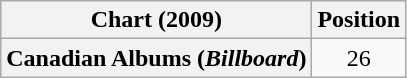<table class="wikitable plainrowheaders" style="text-align:center">
<tr>
<th scope="col">Chart (2009)</th>
<th scope="col">Position</th>
</tr>
<tr>
<th scope="row">Canadian Albums (<em>Billboard</em>)</th>
<td>26</td>
</tr>
</table>
